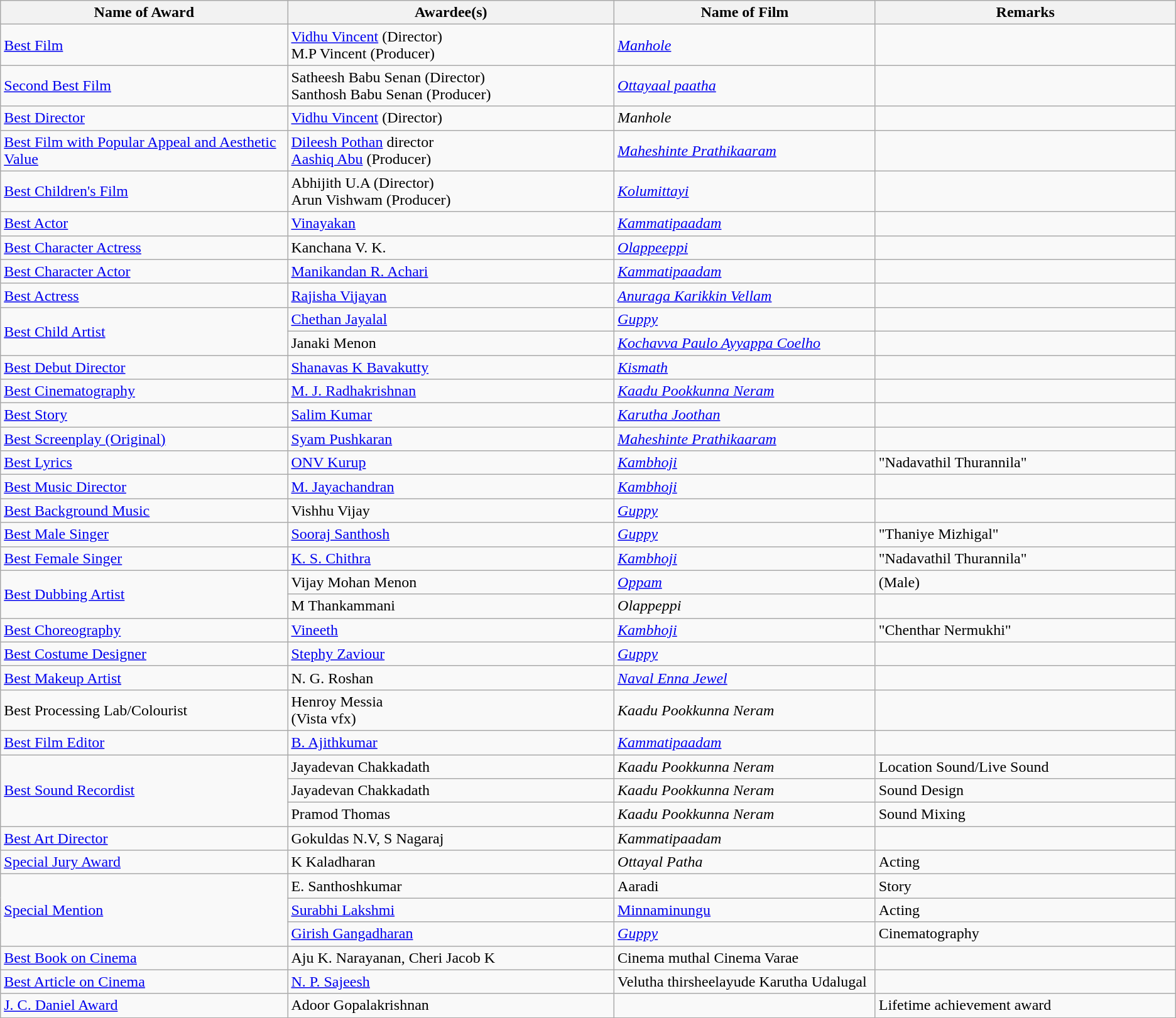<table class="wikitable sortable">
<tr>
<th style="width:22%;">Name of Award</th>
<th style="width:25%;">Awardee(s)</th>
<th style="width:20%;">Name of Film</th>
<th style="width:23%;">Remarks</th>
</tr>
<tr>
<td><a href='#'>Best Film</a></td>
<td><a href='#'>Vidhu Vincent</a> (Director)<br>M.P Vincent (Producer)</td>
<td><em><a href='#'>Manhole</a></em></td>
<td></td>
</tr>
<tr>
<td><a href='#'>Second Best Film</a></td>
<td>Satheesh Babu Senan (Director)<br>Santhosh Babu Senan (Producer)</td>
<td><em><a href='#'>Ottayaal paatha</a></em></td>
<td></td>
</tr>
<tr>
<td><a href='#'>Best Director</a></td>
<td><a href='#'>Vidhu Vincent</a> (Director)</td>
<td><em>Manhole</em></td>
<td></td>
</tr>
<tr>
<td><a href='#'>Best Film with Popular Appeal and Aesthetic Value</a></td>
<td><a href='#'>Dileesh Pothan</a> director<br> <a href='#'>Aashiq Abu</a> (Producer)</td>
<td><em><a href='#'>Maheshinte Prathikaaram</a></em></td>
<td></td>
</tr>
<tr>
<td><a href='#'>Best Children's Film</a></td>
<td>Abhijith U.A  (Director)<br>Arun Vishwam (Producer)</td>
<td><em><a href='#'>Kolumittayi</a></em></td>
<td></td>
</tr>
<tr>
<td><a href='#'>Best Actor</a></td>
<td><a href='#'>Vinayakan</a></td>
<td><em><a href='#'>Kammatipaadam</a></em></td>
<td></td>
</tr>
<tr>
<td><a href='#'>Best Character Actress</a></td>
<td>Kanchana V. K.</td>
<td><em><a href='#'>Olappeeppi</a></em></td>
<td></td>
</tr>
<tr>
<td><a href='#'>Best Character Actor</a></td>
<td><a href='#'>Manikandan R. Achari</a></td>
<td><em><a href='#'>Kammatipaadam</a></em></td>
<td></td>
</tr>
<tr>
<td><a href='#'>Best Actress</a></td>
<td><a href='#'>Rajisha Vijayan</a></td>
<td><em><a href='#'>Anuraga Karikkin Vellam</a></em></td>
<td></td>
</tr>
<tr>
<td rowspan="2"><a href='#'>Best Child Artist</a></td>
<td><a href='#'>Chethan Jayalal</a></td>
<td><em><a href='#'>Guppy</a></em></td>
<td></td>
</tr>
<tr>
<td>Janaki Menon</td>
<td><em><a href='#'>Kochavva Paulo Ayyappa Coelho</a></em></td>
<td></td>
</tr>
<tr>
<td><a href='#'>Best Debut Director</a></td>
<td><a href='#'>Shanavas K Bavakutty</a></td>
<td><em><a href='#'>Kismath</a></em></td>
<td></td>
</tr>
<tr>
<td><a href='#'>Best Cinematography</a></td>
<td><a href='#'>M. J. Radhakrishnan</a></td>
<td><em><a href='#'>Kaadu Pookkunna Neram</a></em></td>
<td></td>
</tr>
<tr>
<td><a href='#'>Best Story</a></td>
<td><a href='#'>Salim Kumar</a></td>
<td><em><a href='#'>Karutha Joothan</a></em></td>
<td></td>
</tr>
<tr>
<td><a href='#'>Best Screenplay (Original)</a></td>
<td><a href='#'>Syam Pushkaran</a></td>
<td><em><a href='#'>Maheshinte Prathikaaram</a></em></td>
<td></td>
</tr>
<tr>
<td><a href='#'>Best Lyrics</a></td>
<td><a href='#'>ONV Kurup</a></td>
<td><em><a href='#'>Kambhoji</a></em></td>
<td>"Nadavathil Thurannila"</td>
</tr>
<tr>
<td><a href='#'>Best Music Director</a></td>
<td><a href='#'>M. Jayachandran</a></td>
<td><em><a href='#'>Kambhoji</a></em></td>
<td></td>
</tr>
<tr>
<td><a href='#'>Best Background Music</a></td>
<td>Vishhu Vijay</td>
<td><em><a href='#'>Guppy</a></em></td>
<td></td>
</tr>
<tr>
<td><a href='#'>Best Male Singer</a></td>
<td><a href='#'>Sooraj Santhosh</a></td>
<td><em><a href='#'>Guppy</a></em></td>
<td>"Thaniye Mizhigal"</td>
</tr>
<tr>
<td><a href='#'>Best Female Singer</a></td>
<td><a href='#'>K. S. Chithra</a></td>
<td><em><a href='#'>Kambhoji</a></em></td>
<td>"Nadavathil Thurannila"</td>
</tr>
<tr>
<td rowspan="2"><a href='#'>Best Dubbing Artist</a></td>
<td>Vijay Mohan Menon</td>
<td><em><a href='#'>Oppam</a></em></td>
<td>(Male)</td>
</tr>
<tr>
<td>M Thankammani</td>
<td><em>Olappeppi</em></td>
<td></td>
</tr>
<tr>
<td><a href='#'>Best Choreography</a></td>
<td><a href='#'>Vineeth</a></td>
<td><em><a href='#'>Kambhoji</a></em></td>
<td>"Chenthar Nermukhi"</td>
</tr>
<tr>
<td><a href='#'>Best Costume Designer</a></td>
<td><a href='#'>Stephy Zaviour</a></td>
<td><em><a href='#'>Guppy</a></em></td>
<td></td>
</tr>
<tr>
<td><a href='#'>Best Makeup Artist</a></td>
<td>N. G. Roshan</td>
<td><em><a href='#'>Naval Enna Jewel</a></em></td>
<td></td>
</tr>
<tr>
<td>Best Processing Lab/Colourist</td>
<td>Henroy Messia<br>(Vista vfx)</td>
<td><em>Kaadu Pookkunna Neram</em></td>
<td></td>
</tr>
<tr>
<td><a href='#'>Best Film Editor</a></td>
<td><a href='#'>B. Ajithkumar</a></td>
<td><em><a href='#'>Kammatipaadam</a></em></td>
<td></td>
</tr>
<tr>
<td rowspan="3"><a href='#'>Best Sound Recordist</a></td>
<td>Jayadevan Chakkadath</td>
<td><em>Kaadu Pookkunna Neram</em></td>
<td>Location Sound/Live Sound</td>
</tr>
<tr>
<td>Jayadevan Chakkadath</td>
<td><em>Kaadu Pookkunna Neram</em></td>
<td>Sound Design</td>
</tr>
<tr>
<td>Pramod Thomas</td>
<td><em>Kaadu Pookkunna Neram</em></td>
<td>Sound Mixing</td>
</tr>
<tr>
<td><a href='#'>Best Art Director</a></td>
<td>Gokuldas N.V, S Nagaraj</td>
<td><em>Kammatipaadam</em></td>
<td></td>
</tr>
<tr>
<td><a href='#'>Special Jury Award</a></td>
<td>K Kaladharan</td>
<td><em>Ottayal Patha</em></td>
<td>Acting</td>
</tr>
<tr>
<td rowspan="3"><a href='#'>Special Mention</a></td>
<td>E. Santhoshkumar</td>
<td>Aaradi</td>
<td>Story</td>
</tr>
<tr>
<td><a href='#'>Surabhi Lakshmi</a></td>
<td><a href='#'>Minnaminungu</a></td>
<td>Acting</td>
</tr>
<tr>
<td><a href='#'>Girish Gangadharan</a></td>
<td><em><a href='#'>Guppy</a></em></td>
<td>Cinematography</td>
</tr>
<tr>
<td><a href='#'>Best Book on Cinema</a></td>
<td>Aju K. Narayanan, Cheri Jacob K</td>
<td>Cinema muthal Cinema Varae</td>
<td></td>
</tr>
<tr>
<td><a href='#'>Best Article on Cinema</a></td>
<td><a href='#'>N. P. Sajeesh</a></td>
<td>Velutha thirsheelayude Karutha Udalugal</td>
</tr>
<tr>
<td><a href='#'>J. C. Daniel Award</a></td>
<td>Adoor Gopalakrishnan</td>
<td></td>
<td>Lifetime achievement award</td>
</tr>
</table>
